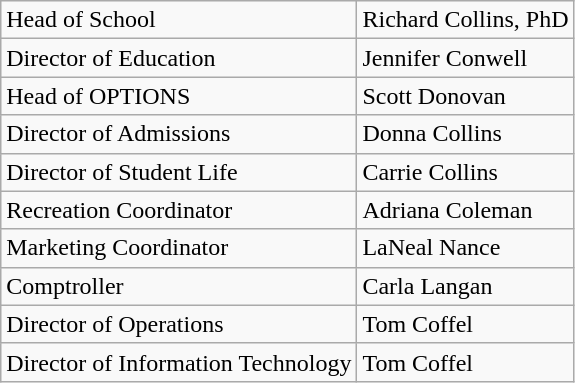<table class="wikitable" border="1">
<tr>
<td>Head of School</td>
<td>Richard Collins, PhD</td>
</tr>
<tr>
<td>Director of Education</td>
<td>Jennifer Conwell</td>
</tr>
<tr>
<td>Head of OPTIONS</td>
<td>Scott Donovan</td>
</tr>
<tr>
<td>Director of Admissions</td>
<td>Donna Collins</td>
</tr>
<tr>
<td>Director of Student Life</td>
<td>Carrie Collins</td>
</tr>
<tr>
<td>Recreation Coordinator</td>
<td>Adriana Coleman</td>
</tr>
<tr>
<td>Marketing Coordinator</td>
<td>LaNeal Nance</td>
</tr>
<tr>
<td>Comptroller</td>
<td>Carla Langan</td>
</tr>
<tr>
<td>Director of Operations</td>
<td>Tom Coffel</td>
</tr>
<tr>
<td>Director of Information Technology</td>
<td>Tom Coffel</td>
</tr>
</table>
